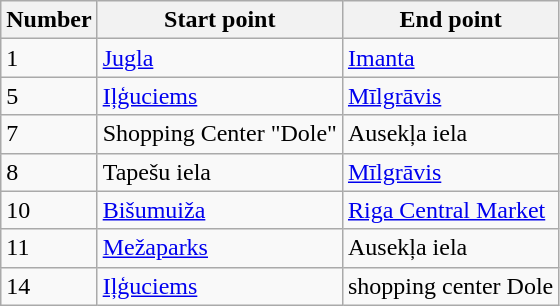<table class="wikitable">
<tr>
<th>Number</th>
<th>Start point</th>
<th>End point</th>
</tr>
<tr>
<td>1</td>
<td><a href='#'>Jugla</a></td>
<td><a href='#'>Imanta</a></td>
</tr>
<tr>
<td>5</td>
<td><a href='#'>Iļģuciems</a></td>
<td><a href='#'>Mīlgrāvis</a></td>
</tr>
<tr>
<td>7</td>
<td>Shopping Center "Dole"</td>
<td>Ausekļa iela</td>
</tr>
<tr>
<td>8</td>
<td>Tapešu iela</td>
<td><a href='#'>Mīlgrāvis</a></td>
</tr>
<tr>
<td>10</td>
<td><a href='#'>Bišumuiža</a></td>
<td><a href='#'>Riga Central Market</a></td>
</tr>
<tr>
<td>11</td>
<td><a href='#'>Mežaparks</a></td>
<td>Ausekļa iela</td>
</tr>
<tr>
<td>14</td>
<td><a href='#'>Iļģuciems</a></td>
<td>shopping center Dole</td>
</tr>
</table>
